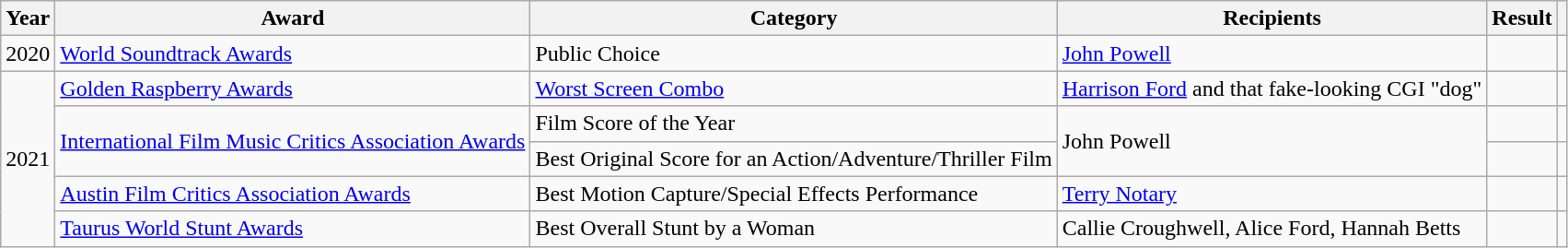<table class="wikitable">
<tr>
<th>Year</th>
<th>Award</th>
<th>Category</th>
<th>Recipients</th>
<th>Result</th>
<th></th>
</tr>
<tr>
<td>2020</td>
<td><a href='#'>World Soundtrack Awards</a></td>
<td>Public Choice</td>
<td><a href='#'>John Powell</a></td>
<td></td>
<td align="center"></td>
</tr>
<tr>
<td rowspan="5">2021</td>
<td><a href='#'>Golden Raspberry Awards</a></td>
<td><a href='#'>Worst Screen Combo</a></td>
<td><a href='#'>Harrison Ford</a> and that fake-looking CGI "dog"</td>
<td></td>
<td align="center"></td>
</tr>
<tr>
<td rowspan="2"><a href='#'>International Film Music Critics Association Awards</a></td>
<td>Film Score of the Year</td>
<td rowspan="2">John Powell</td>
<td></td>
<td align="center"></td>
</tr>
<tr>
<td>Best Original Score for an Action/Adventure/Thriller Film</td>
<td></td>
<td align="center"></td>
</tr>
<tr>
<td><a href='#'>Austin Film Critics Association Awards</a></td>
<td>Best Motion Capture/Special Effects Performance</td>
<td><a href='#'>Terry Notary</a></td>
<td></td>
<td align="center"></td>
</tr>
<tr>
<td><a href='#'>Taurus World Stunt Awards</a></td>
<td>Best Overall Stunt by a Woman</td>
<td>Callie Croughwell, Alice Ford, Hannah Betts</td>
<td></td>
<td align="center"></td>
</tr>
</table>
